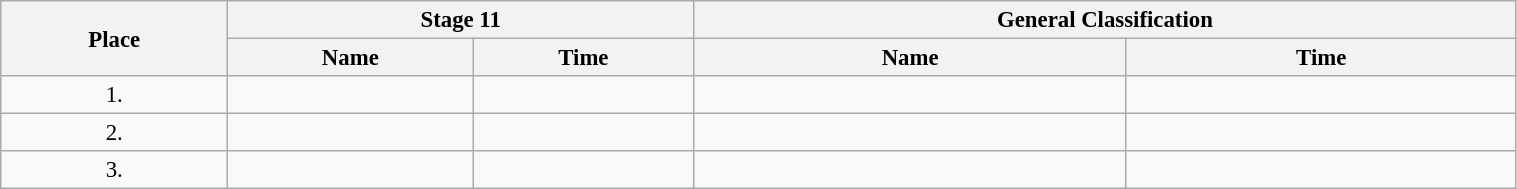<table class="wikitable"  style="font-size:95%; width:80%;">
<tr>
<th rowspan="2">Place</th>
<th colspan="2">Stage 11</th>
<th colspan="2">General Classification</th>
</tr>
<tr>
<th>Name</th>
<th>Time</th>
<th>Name</th>
<th>Time</th>
</tr>
<tr>
<td style="text-align:center;">1.</td>
<td></td>
<td></td>
<td></td>
<td></td>
</tr>
<tr>
<td style="text-align:center;">2.</td>
<td></td>
<td></td>
<td></td>
<td></td>
</tr>
<tr>
<td style="text-align:center;">3.</td>
<td></td>
<td></td>
<td></td>
<td></td>
</tr>
</table>
